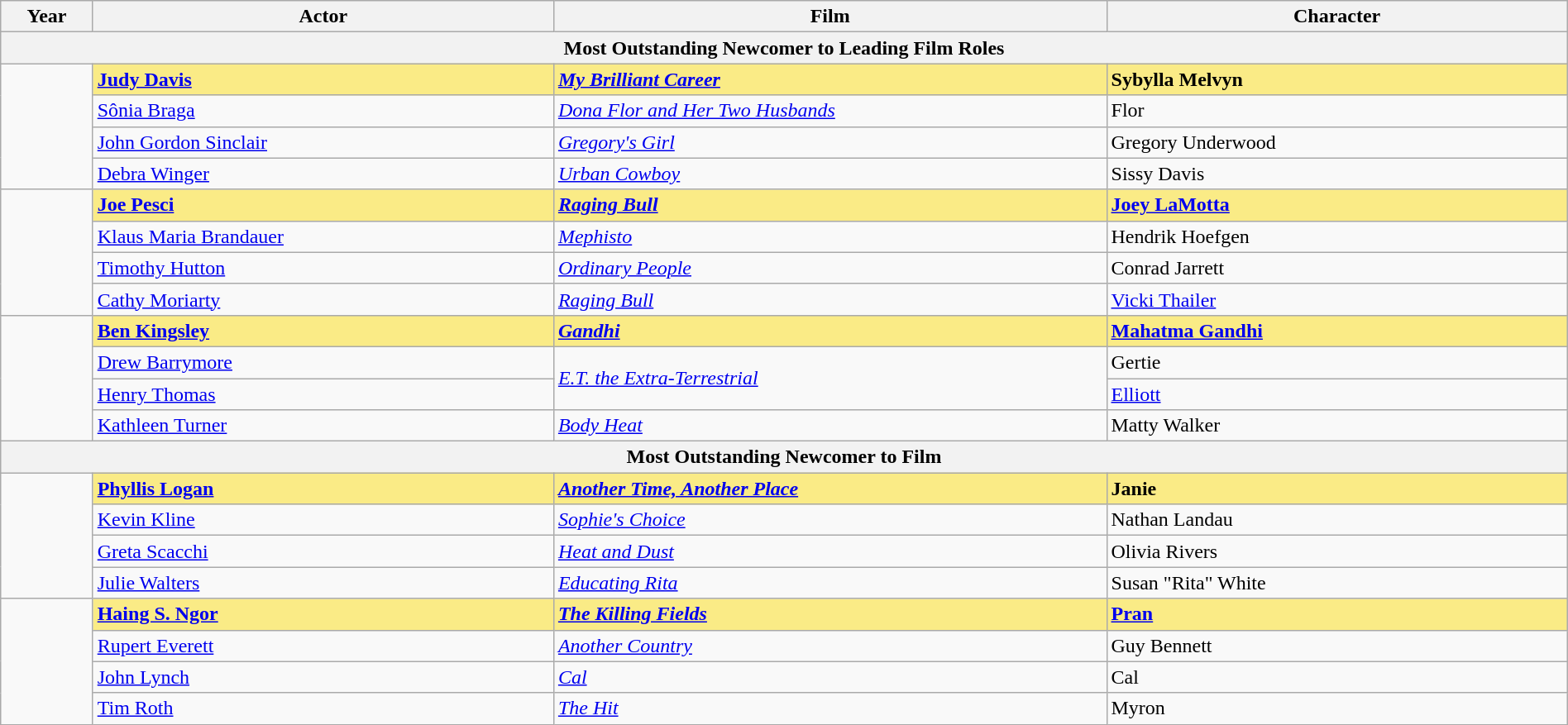<table class="wikitable" style="width:100%;" cellpadding="5">
<tr>
<th style="width:5%;">Year</th>
<th style="width:25%;">Actor</th>
<th style="width:30%;">Film</th>
<th style="width:25%;">Character</th>
</tr>
<tr>
<th colspan="4">Most Outstanding Newcomer to Leading Film Roles</th>
</tr>
<tr>
<td rowspan="4"></td>
<td style="background:#FAEB86"><strong><a href='#'>Judy Davis</a></strong></td>
<td style="background:#FAEB86"><strong><em><a href='#'>My Brilliant Career</a></em></strong></td>
<td style="background:#FAEB86"><strong>Sybylla Melvyn</strong></td>
</tr>
<tr>
<td><a href='#'>Sônia Braga</a></td>
<td><em><a href='#'>Dona Flor and Her Two Husbands</a></em></td>
<td>Flor</td>
</tr>
<tr>
<td><a href='#'>John Gordon Sinclair</a></td>
<td><em><a href='#'>Gregory's Girl</a></em></td>
<td>Gregory Underwood</td>
</tr>
<tr>
<td><a href='#'>Debra Winger</a></td>
<td><em><a href='#'>Urban Cowboy</a></em></td>
<td>Sissy Davis</td>
</tr>
<tr>
<td rowspan="4"></td>
<td style="background:#FAEB86"><strong><a href='#'>Joe Pesci</a></strong></td>
<td style="background:#FAEB86"><strong><em><a href='#'>Raging Bull</a></em></strong></td>
<td style="background:#FAEB86"><strong><a href='#'>Joey LaMotta</a></strong></td>
</tr>
<tr>
<td><a href='#'>Klaus Maria Brandauer</a></td>
<td><em><a href='#'>Mephisto</a></em></td>
<td>Hendrik Hoefgen</td>
</tr>
<tr>
<td><a href='#'>Timothy Hutton</a></td>
<td><em><a href='#'>Ordinary People</a></em></td>
<td>Conrad Jarrett</td>
</tr>
<tr>
<td><a href='#'>Cathy Moriarty</a></td>
<td><em><a href='#'>Raging Bull</a></em></td>
<td><a href='#'>Vicki Thailer</a></td>
</tr>
<tr>
<td rowspan="4"></td>
<td style="background:#FAEB86"><strong><a href='#'>Ben Kingsley</a></strong></td>
<td style="background:#FAEB86"><strong><em><a href='#'>Gandhi</a></em></strong></td>
<td style="background:#FAEB86"><strong><a href='#'>Mahatma Gandhi</a></strong></td>
</tr>
<tr>
<td><a href='#'>Drew Barrymore</a></td>
<td rowspan="2"><em><a href='#'>E.T. the Extra-Terrestrial</a></em></td>
<td>Gertie</td>
</tr>
<tr>
<td><a href='#'>Henry Thomas</a></td>
<td><a href='#'>Elliott</a></td>
</tr>
<tr>
<td><a href='#'>Kathleen Turner</a></td>
<td><em><a href='#'>Body Heat</a></em></td>
<td>Matty Walker</td>
</tr>
<tr>
<th colspan="4">Most Outstanding Newcomer to Film</th>
</tr>
<tr>
<td rowspan="4"></td>
<td style="background:#FAEB86"><strong><a href='#'>Phyllis Logan</a></strong></td>
<td style="background:#FAEB86"><strong><em><a href='#'>Another Time, Another Place</a></em></strong></td>
<td style="background:#FAEB86"><strong>Janie</strong></td>
</tr>
<tr>
<td><a href='#'>Kevin Kline</a></td>
<td><em><a href='#'>Sophie's Choice</a></em></td>
<td>Nathan Landau</td>
</tr>
<tr>
<td><a href='#'>Greta Scacchi</a></td>
<td><em><a href='#'>Heat and Dust</a></em></td>
<td>Olivia Rivers</td>
</tr>
<tr>
<td><a href='#'>Julie Walters</a></td>
<td><em><a href='#'>Educating Rita</a></em></td>
<td>Susan "Rita" White</td>
</tr>
<tr>
<td rowspan="4"></td>
<td style="background:#FAEB86"><strong><a href='#'>Haing S. Ngor</a></strong></td>
<td style="background:#FAEB86"><strong><em><a href='#'>The Killing Fields</a></em></strong></td>
<td style="background:#FAEB86"><strong><a href='#'>Pran</a></strong></td>
</tr>
<tr>
<td><a href='#'>Rupert Everett</a></td>
<td><em><a href='#'>Another Country</a></em></td>
<td>Guy Bennett</td>
</tr>
<tr>
<td><a href='#'>John Lynch</a></td>
<td><em><a href='#'>Cal</a></em></td>
<td>Cal</td>
</tr>
<tr>
<td><a href='#'>Tim Roth</a></td>
<td><em><a href='#'>The Hit</a></em></td>
<td>Myron</td>
</tr>
</table>
